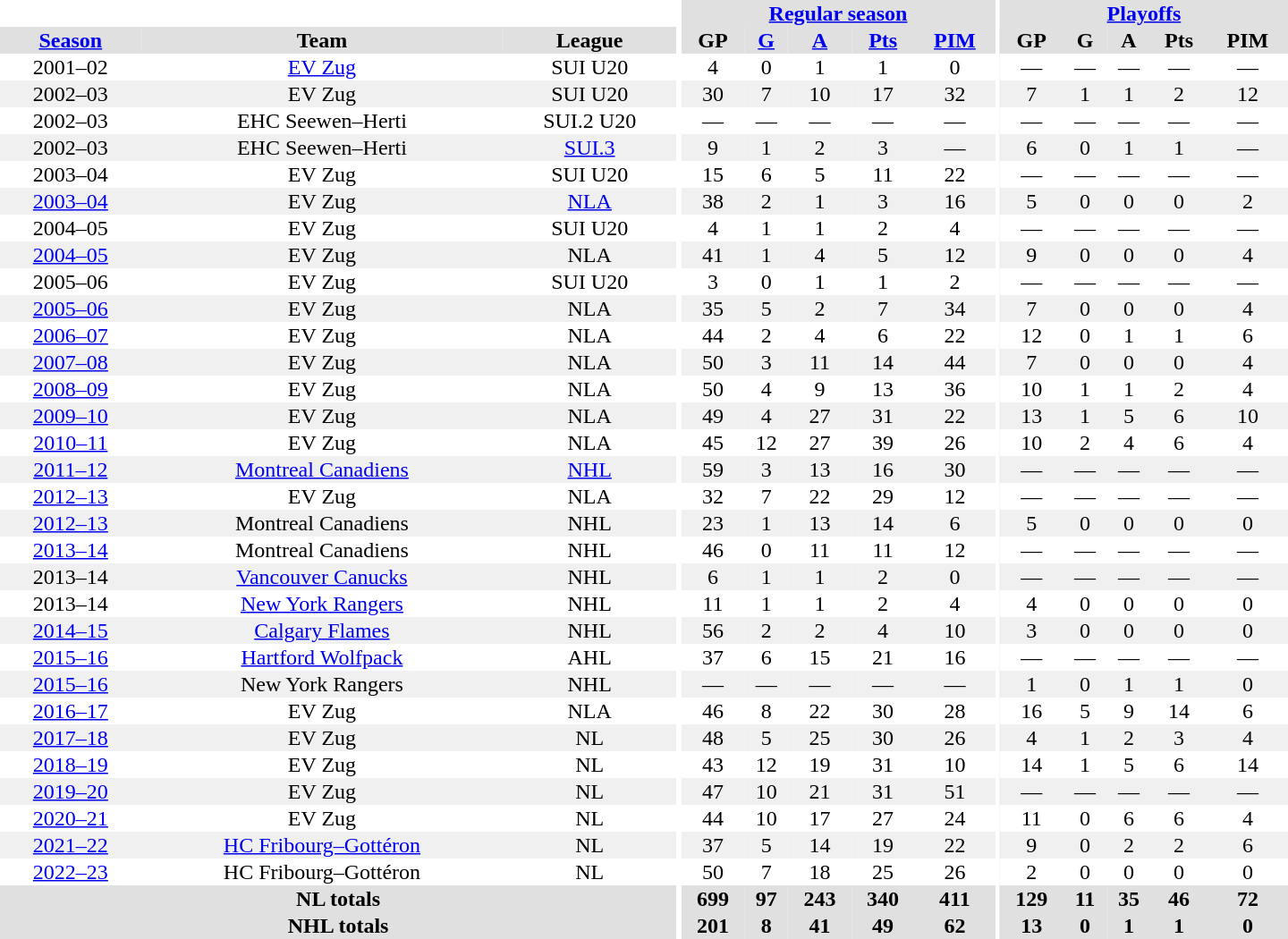<table border="0" cellpadding="1" cellspacing="0" style="text-align:center; width:60em">
<tr bgcolor="#e0e0e0">
<th colspan="3" bgcolor="#ffffff"></th>
<th rowspan="99" bgcolor="#ffffff"></th>
<th colspan="5"><a href='#'>Regular season</a></th>
<th rowspan="99" bgcolor="#ffffff"></th>
<th colspan="5"><a href='#'>Playoffs</a></th>
</tr>
<tr bgcolor="#e0e0e0">
<th><a href='#'>Season</a></th>
<th>Team</th>
<th>League</th>
<th>GP</th>
<th><a href='#'>G</a></th>
<th><a href='#'>A</a></th>
<th><a href='#'>Pts</a></th>
<th><a href='#'>PIM</a></th>
<th>GP</th>
<th>G</th>
<th>A</th>
<th>Pts</th>
<th>PIM</th>
</tr>
<tr>
<td>2001–02</td>
<td><a href='#'>EV Zug</a></td>
<td>SUI U20</td>
<td>4</td>
<td>0</td>
<td>1</td>
<td>1</td>
<td>0</td>
<td>—</td>
<td>—</td>
<td>—</td>
<td>—</td>
<td>—</td>
</tr>
<tr bgcolor="#f0f0f0">
<td>2002–03</td>
<td>EV Zug</td>
<td>SUI U20</td>
<td>30</td>
<td>7</td>
<td>10</td>
<td>17</td>
<td>32</td>
<td>7</td>
<td>1</td>
<td>1</td>
<td>2</td>
<td>12</td>
</tr>
<tr>
<td>2002–03</td>
<td>EHC Seewen–Herti</td>
<td>SUI.2 U20</td>
<td>—</td>
<td>—</td>
<td>—</td>
<td>—</td>
<td>—</td>
<td>—</td>
<td>—</td>
<td>—</td>
<td>—</td>
<td>—</td>
</tr>
<tr bgcolor="#f0f0f0">
<td>2002–03</td>
<td>EHC Seewen–Herti</td>
<td><a href='#'>SUI.3</a></td>
<td>9</td>
<td>1</td>
<td>2</td>
<td>3</td>
<td>—</td>
<td>6</td>
<td>0</td>
<td>1</td>
<td>1</td>
<td>—</td>
</tr>
<tr>
<td>2003–04</td>
<td>EV Zug</td>
<td>SUI U20</td>
<td>15</td>
<td>6</td>
<td>5</td>
<td>11</td>
<td>22</td>
<td>—</td>
<td>—</td>
<td>—</td>
<td>—</td>
<td>—</td>
</tr>
<tr bgcolor="#f0f0f0">
<td><a href='#'>2003–04</a></td>
<td>EV Zug</td>
<td><a href='#'>NLA</a></td>
<td>38</td>
<td>2</td>
<td>1</td>
<td>3</td>
<td>16</td>
<td>5</td>
<td>0</td>
<td>0</td>
<td>0</td>
<td>2</td>
</tr>
<tr>
<td>2004–05</td>
<td>EV Zug</td>
<td>SUI U20</td>
<td>4</td>
<td>1</td>
<td>1</td>
<td>2</td>
<td>4</td>
<td>—</td>
<td>—</td>
<td>—</td>
<td>—</td>
<td>—</td>
</tr>
<tr bgcolor="#f0f0f0">
<td><a href='#'>2004–05</a></td>
<td>EV Zug</td>
<td>NLA</td>
<td>41</td>
<td>1</td>
<td>4</td>
<td>5</td>
<td>12</td>
<td>9</td>
<td>0</td>
<td>0</td>
<td>0</td>
<td>4</td>
</tr>
<tr>
<td>2005–06</td>
<td>EV Zug</td>
<td>SUI U20</td>
<td>3</td>
<td>0</td>
<td>1</td>
<td>1</td>
<td>2</td>
<td>—</td>
<td>—</td>
<td>—</td>
<td>—</td>
<td>—</td>
</tr>
<tr bgcolor="#f0f0f0">
<td><a href='#'>2005–06</a></td>
<td>EV Zug</td>
<td>NLA</td>
<td>35</td>
<td>5</td>
<td>2</td>
<td>7</td>
<td>34</td>
<td>7</td>
<td>0</td>
<td>0</td>
<td>0</td>
<td>4</td>
</tr>
<tr>
<td><a href='#'>2006–07</a></td>
<td>EV Zug</td>
<td>NLA</td>
<td>44</td>
<td>2</td>
<td>4</td>
<td>6</td>
<td>22</td>
<td>12</td>
<td>0</td>
<td>1</td>
<td>1</td>
<td>6</td>
</tr>
<tr bgcolor="#f0f0f0">
<td><a href='#'>2007–08</a></td>
<td>EV Zug</td>
<td>NLA</td>
<td>50</td>
<td>3</td>
<td>11</td>
<td>14</td>
<td>44</td>
<td>7</td>
<td>0</td>
<td>0</td>
<td>0</td>
<td>4</td>
</tr>
<tr>
<td><a href='#'>2008–09</a></td>
<td>EV Zug</td>
<td>NLA</td>
<td>50</td>
<td>4</td>
<td>9</td>
<td>13</td>
<td>36</td>
<td>10</td>
<td>1</td>
<td>1</td>
<td>2</td>
<td>4</td>
</tr>
<tr bgcolor="#f0f0f0">
<td><a href='#'>2009–10</a></td>
<td>EV Zug</td>
<td>NLA</td>
<td>49</td>
<td>4</td>
<td>27</td>
<td>31</td>
<td>22</td>
<td>13</td>
<td>1</td>
<td>5</td>
<td>6</td>
<td>10</td>
</tr>
<tr>
<td><a href='#'>2010–11</a></td>
<td>EV Zug</td>
<td>NLA</td>
<td>45</td>
<td>12</td>
<td>27</td>
<td>39</td>
<td>26</td>
<td>10</td>
<td>2</td>
<td>4</td>
<td>6</td>
<td>4</td>
</tr>
<tr bgcolor="#f0f0f0">
<td><a href='#'>2011–12</a></td>
<td><a href='#'>Montreal Canadiens</a></td>
<td><a href='#'>NHL</a></td>
<td>59</td>
<td>3</td>
<td>13</td>
<td>16</td>
<td>30</td>
<td>—</td>
<td>—</td>
<td>—</td>
<td>—</td>
<td>—</td>
</tr>
<tr>
<td><a href='#'>2012–13</a></td>
<td>EV Zug</td>
<td>NLA</td>
<td>32</td>
<td>7</td>
<td>22</td>
<td>29</td>
<td>12</td>
<td>—</td>
<td>—</td>
<td>—</td>
<td>—</td>
<td>—</td>
</tr>
<tr bgcolor="#f0f0f0">
<td><a href='#'>2012–13</a></td>
<td>Montreal Canadiens</td>
<td>NHL</td>
<td>23</td>
<td>1</td>
<td>13</td>
<td>14</td>
<td>6</td>
<td>5</td>
<td>0</td>
<td>0</td>
<td>0</td>
<td>0</td>
</tr>
<tr>
<td><a href='#'>2013–14</a></td>
<td>Montreal Canadiens</td>
<td>NHL</td>
<td>46</td>
<td>0</td>
<td>11</td>
<td>11</td>
<td>12</td>
<td>—</td>
<td>—</td>
<td>—</td>
<td>—</td>
<td>—</td>
</tr>
<tr bgcolor="#f0f0f0">
<td>2013–14</td>
<td><a href='#'>Vancouver Canucks</a></td>
<td>NHL</td>
<td>6</td>
<td>1</td>
<td>1</td>
<td>2</td>
<td>0</td>
<td>—</td>
<td>—</td>
<td>—</td>
<td>—</td>
<td>—</td>
</tr>
<tr>
<td>2013–14</td>
<td><a href='#'>New York Rangers</a></td>
<td>NHL</td>
<td>11</td>
<td>1</td>
<td>1</td>
<td>2</td>
<td>4</td>
<td>4</td>
<td>0</td>
<td>0</td>
<td>0</td>
<td>0</td>
</tr>
<tr bgcolor="#f0f0f0">
<td><a href='#'>2014–15</a></td>
<td><a href='#'>Calgary Flames</a></td>
<td>NHL</td>
<td>56</td>
<td>2</td>
<td>2</td>
<td>4</td>
<td>10</td>
<td>3</td>
<td>0</td>
<td>0</td>
<td>0</td>
<td>0</td>
</tr>
<tr>
<td><a href='#'>2015–16</a></td>
<td><a href='#'>Hartford Wolfpack</a></td>
<td>AHL</td>
<td>37</td>
<td>6</td>
<td>15</td>
<td>21</td>
<td>16</td>
<td>—</td>
<td>—</td>
<td>—</td>
<td>—</td>
<td>—</td>
</tr>
<tr bgcolor="#f0f0f0">
<td><a href='#'>2015–16</a></td>
<td>New York Rangers</td>
<td>NHL</td>
<td>—</td>
<td>—</td>
<td>—</td>
<td>—</td>
<td>—</td>
<td>1</td>
<td>0</td>
<td>1</td>
<td>1</td>
<td>0</td>
</tr>
<tr>
<td><a href='#'>2016–17</a></td>
<td>EV Zug</td>
<td>NLA</td>
<td>46</td>
<td>8</td>
<td>22</td>
<td>30</td>
<td>28</td>
<td>16</td>
<td>5</td>
<td>9</td>
<td>14</td>
<td>6</td>
</tr>
<tr bgcolor="#f0f0f0">
<td><a href='#'>2017–18</a></td>
<td>EV Zug</td>
<td>NL</td>
<td>48</td>
<td>5</td>
<td>25</td>
<td>30</td>
<td>26</td>
<td>4</td>
<td>1</td>
<td>2</td>
<td>3</td>
<td>4</td>
</tr>
<tr>
<td><a href='#'>2018–19</a></td>
<td>EV Zug</td>
<td>NL</td>
<td>43</td>
<td>12</td>
<td>19</td>
<td>31</td>
<td>10</td>
<td>14</td>
<td>1</td>
<td>5</td>
<td>6</td>
<td>14</td>
</tr>
<tr bgcolor="#f0f0f0">
<td><a href='#'>2019–20</a></td>
<td>EV Zug</td>
<td>NL</td>
<td>47</td>
<td>10</td>
<td>21</td>
<td>31</td>
<td>51</td>
<td>—</td>
<td>—</td>
<td>—</td>
<td>—</td>
<td>—</td>
</tr>
<tr>
<td><a href='#'>2020–21</a></td>
<td>EV Zug</td>
<td>NL</td>
<td>44</td>
<td>10</td>
<td>17</td>
<td>27</td>
<td>24</td>
<td>11</td>
<td>0</td>
<td>6</td>
<td>6</td>
<td>4</td>
</tr>
<tr bgcolor="#f0f0f0">
<td><a href='#'>2021–22</a></td>
<td><a href='#'>HC Fribourg–Gottéron</a></td>
<td>NL</td>
<td>37</td>
<td>5</td>
<td>14</td>
<td>19</td>
<td>22</td>
<td>9</td>
<td>0</td>
<td>2</td>
<td>2</td>
<td>6</td>
</tr>
<tr>
<td><a href='#'>2022–23</a></td>
<td>HC Fribourg–Gottéron</td>
<td>NL</td>
<td>50</td>
<td>7</td>
<td>18</td>
<td>25</td>
<td>26</td>
<td>2</td>
<td>0</td>
<td>0</td>
<td>0</td>
<td>0</td>
</tr>
<tr bgcolor="#e0e0e0">
<th colspan="3">NL totals</th>
<th>699</th>
<th>97</th>
<th>243</th>
<th>340</th>
<th>411</th>
<th>129</th>
<th>11</th>
<th>35</th>
<th>46</th>
<th>72</th>
</tr>
<tr bgcolor="#e0e0e0">
<th colspan="3">NHL totals</th>
<th>201</th>
<th>8</th>
<th>41</th>
<th>49</th>
<th>62</th>
<th>13</th>
<th>0</th>
<th>1</th>
<th>1</th>
<th>0</th>
</tr>
</table>
